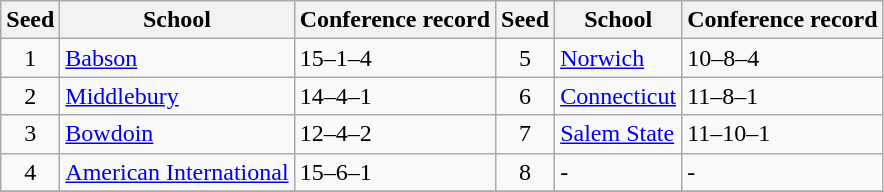<table class="wikitable">
<tr>
<th>Seed</th>
<th>School</th>
<th>Conference record</th>
<th>Seed</th>
<th>School</th>
<th>Conference record</th>
</tr>
<tr>
<td align=center>1</td>
<td><a href='#'>Babson</a></td>
<td>15–1–4</td>
<td align=center>5</td>
<td><a href='#'>Norwich</a></td>
<td>10–8–4</td>
</tr>
<tr>
<td align=center>2</td>
<td><a href='#'>Middlebury</a></td>
<td>14–4–1</td>
<td align=center>6</td>
<td><a href='#'>Connecticut</a></td>
<td>11–8–1</td>
</tr>
<tr>
<td align=center>3</td>
<td><a href='#'>Bowdoin</a></td>
<td>12–4–2</td>
<td align=center>7</td>
<td><a href='#'>Salem State</a></td>
<td>11–10–1</td>
</tr>
<tr>
<td align=center>4</td>
<td><a href='#'>American International</a></td>
<td>15–6–1</td>
<td align=center>8</td>
<td>-</td>
<td>-</td>
</tr>
<tr>
</tr>
</table>
